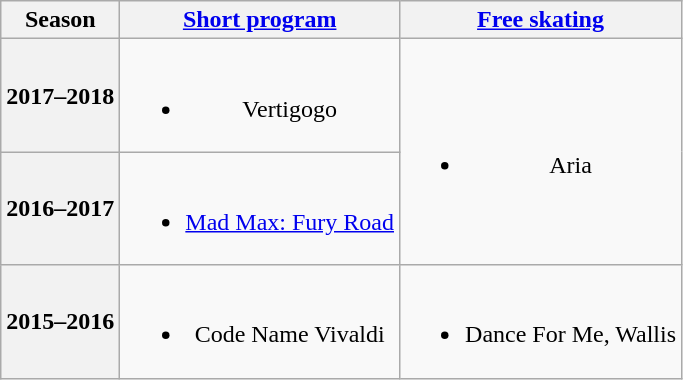<table class=wikitable style=text-align:center>
<tr>
<th>Season</th>
<th><a href='#'>Short program</a></th>
<th><a href='#'>Free skating</a></th>
</tr>
<tr>
<th>2017–2018 <br> </th>
<td><br><ul><li>Vertigogo <br></li></ul></td>
<td rowspan=2><br><ul><li>Aria <br></li></ul></td>
</tr>
<tr>
<th>2016–2017 <br> </th>
<td><br><ul><li><a href='#'>Mad Max: Fury Road</a> <br></li></ul></td>
</tr>
<tr>
<th>2015–2016 <br> </th>
<td><br><ul><li>Code Name Vivaldi <br></li></ul></td>
<td><br><ul><li>Dance For Me, Wallis <br></li></ul></td>
</tr>
</table>
